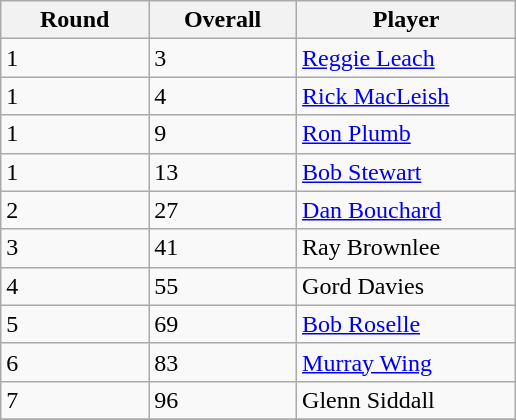<table class="wikitable sortable sortable">
<tr>
<th bgcolor="#DDDDFF" width="20.75%">Round</th>
<th bgcolor="#DDDDFF" width="20.75%">Overall</th>
<th bgcolor="#DDDDFF" width="30.75%">Player</th>
</tr>
<tr>
<td>1</td>
<td>3</td>
<td><a href='#'>Reggie Leach</a></td>
</tr>
<tr>
<td>1</td>
<td>4</td>
<td><a href='#'>Rick MacLeish</a></td>
</tr>
<tr>
<td>1</td>
<td>9</td>
<td><a href='#'>Ron Plumb</a></td>
</tr>
<tr>
<td>1</td>
<td>13</td>
<td><a href='#'>Bob Stewart</a></td>
</tr>
<tr>
<td>2</td>
<td>27</td>
<td><a href='#'>Dan Bouchard</a></td>
</tr>
<tr>
<td>3</td>
<td>41</td>
<td>Ray Brownlee</td>
</tr>
<tr>
<td>4</td>
<td>55</td>
<td>Gord Davies</td>
</tr>
<tr>
<td>5</td>
<td>69</td>
<td><a href='#'>Bob Roselle</a></td>
</tr>
<tr>
<td>6</td>
<td>83</td>
<td><a href='#'>Murray Wing</a></td>
</tr>
<tr>
<td>7</td>
<td>96</td>
<td>Glenn Siddall</td>
</tr>
<tr>
</tr>
</table>
